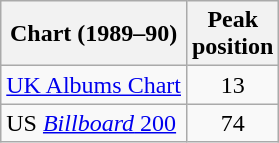<table class="wikitable">
<tr>
<th>Chart (1989–90)</th>
<th>Peak<br>position</th>
</tr>
<tr>
<td><a href='#'>UK Albums Chart</a></td>
<td style="text-align:center;">13</td>
</tr>
<tr>
<td>US <a href='#'><em>Billboard</em> 200</a></td>
<td style="text-align:center;">74</td>
</tr>
</table>
